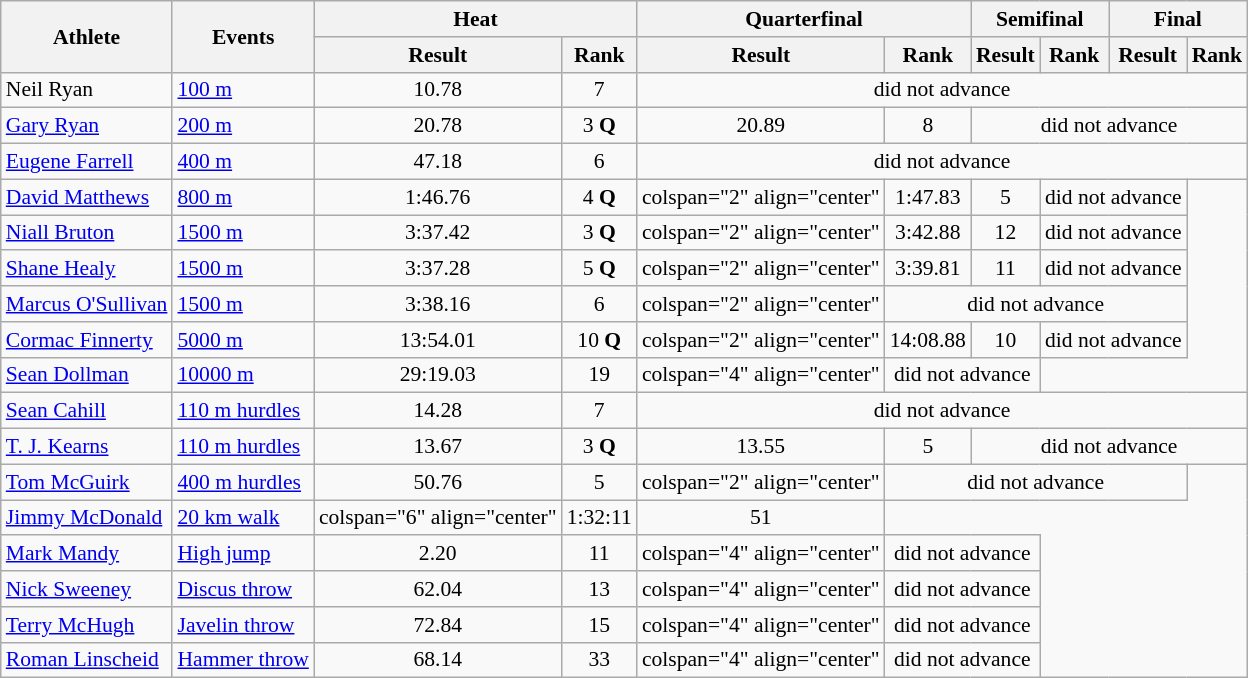<table class=wikitable style="font-size:90%">
<tr>
<th rowspan="2">Athlete</th>
<th rowspan="2">Events</th>
<th colspan="2">Heat</th>
<th colspan="2">Quarterfinal</th>
<th colspan="2">Semifinal</th>
<th colspan="2">Final</th>
</tr>
<tr>
<th>Result</th>
<th>Rank</th>
<th>Result</th>
<th>Rank</th>
<th>Result</th>
<th>Rank</th>
<th>Result</th>
<th>Rank</th>
</tr>
<tr>
<td>Neil Ryan</td>
<td><a href='#'>100 m</a></td>
<td align="center">10.78</td>
<td align="center">7</td>
<td align=center colspan=6>did not advance</td>
</tr>
<tr>
<td><a href='#'>Gary Ryan</a></td>
<td><a href='#'>200 m</a></td>
<td align="center">20.78</td>
<td align="center">3 <strong>Q</strong></td>
<td align="center">20.89</td>
<td align="center">8</td>
<td align=center colspan=4>did not advance</td>
</tr>
<tr>
<td><a href='#'>Eugene Farrell</a></td>
<td><a href='#'>400 m</a></td>
<td align="center">47.18</td>
<td align="center">6</td>
<td align=center colspan=6>did not advance</td>
</tr>
<tr>
<td><a href='#'>David Matthews</a></td>
<td><a href='#'>800 m</a></td>
<td align="center">1:46.76</td>
<td align="center">4 <strong>Q</strong></td>
<td>colspan="2" align="center" </td>
<td align="center">1:47.83</td>
<td align="center">5</td>
<td align=center colspan=2>did not advance</td>
</tr>
<tr>
<td><a href='#'>Niall Bruton</a></td>
<td><a href='#'>1500 m</a></td>
<td align="center">3:37.42</td>
<td align="center">3 <strong>Q</strong></td>
<td>colspan="2" align="center" </td>
<td align="center">3:42.88</td>
<td align="center">12</td>
<td align=center colspan=2>did not advance</td>
</tr>
<tr>
<td><a href='#'>Shane Healy</a></td>
<td><a href='#'>1500 m</a></td>
<td align="center">3:37.28</td>
<td align="center">5 <strong>Q</strong></td>
<td>colspan="2" align="center" </td>
<td align="center">3:39.81</td>
<td align="center">11</td>
<td align=center colspan=2>did not advance</td>
</tr>
<tr>
<td><a href='#'>Marcus O'Sullivan</a></td>
<td><a href='#'>1500 m</a></td>
<td align="center">3:38.16</td>
<td align="center">6</td>
<td>colspan="2" align="center" </td>
<td align=center colspan=4>did not advance</td>
</tr>
<tr>
<td><a href='#'>Cormac Finnerty</a></td>
<td><a href='#'>5000 m</a></td>
<td align="center">13:54.01</td>
<td align="center">10 <strong>Q</strong></td>
<td>colspan="2" align="center" </td>
<td align="center">14:08.88</td>
<td align="center">10</td>
<td align=center colspan=2>did not advance</td>
</tr>
<tr>
<td><a href='#'>Sean Dollman</a></td>
<td><a href='#'>10000 m</a></td>
<td align="center">29:19.03</td>
<td align="center">19</td>
<td>colspan="4" align="center" </td>
<td align=center colspan=2>did not advance</td>
</tr>
<tr>
<td><a href='#'>Sean Cahill</a></td>
<td><a href='#'>110 m hurdles</a></td>
<td align="center">14.28</td>
<td align="center">7</td>
<td align=center colspan=6>did not advance</td>
</tr>
<tr>
<td><a href='#'>T. J. Kearns</a></td>
<td><a href='#'>110 m hurdles</a></td>
<td align="center">13.67</td>
<td align="center">3 <strong>Q</strong></td>
<td align="center">13.55</td>
<td align="center">5</td>
<td align=center colspan=4>did not advance</td>
</tr>
<tr>
<td><a href='#'>Tom McGuirk</a></td>
<td><a href='#'>400 m hurdles</a></td>
<td align="center">50.76</td>
<td align="center">5</td>
<td>colspan="2" align="center" </td>
<td align=center colspan=4>did not advance</td>
</tr>
<tr>
<td><a href='#'>Jimmy McDonald</a></td>
<td><a href='#'>20 km walk</a></td>
<td>colspan="6" align="center" </td>
<td align="center">1:32:11</td>
<td align="center">51</td>
</tr>
<tr>
<td><a href='#'>Mark Mandy</a></td>
<td><a href='#'>High jump</a></td>
<td align="center">2.20</td>
<td align="center">11</td>
<td>colspan="4" align="center" </td>
<td align=center colspan=2>did not advance</td>
</tr>
<tr>
<td><a href='#'>Nick Sweeney</a></td>
<td><a href='#'>Discus throw</a></td>
<td align="center">62.04</td>
<td align="center">13</td>
<td>colspan="4" align="center" </td>
<td align=center colspan=2>did not advance</td>
</tr>
<tr>
<td><a href='#'>Terry McHugh</a></td>
<td><a href='#'>Javelin throw</a></td>
<td align="center">72.84</td>
<td align="center">15</td>
<td>colspan="4" align="center" </td>
<td align=center colspan=2>did not advance</td>
</tr>
<tr>
<td><a href='#'>Roman Linscheid</a></td>
<td><a href='#'>Hammer throw</a></td>
<td align="center">68.14</td>
<td align="center">33</td>
<td>colspan="4" align="center" </td>
<td align=center colspan=2>did not advance</td>
</tr>
</table>
